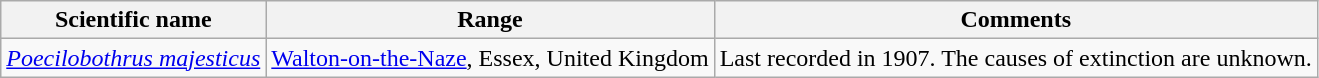<table class="wikitable">
<tr>
<th>Scientific name</th>
<th>Range</th>
<th class="unsortable">Comments</th>
</tr>
<tr>
<td><em><a href='#'>Poecilobothrus majesticus</a></em></td>
<td><a href='#'>Walton-on-the-Naze</a>, Essex, United Kingdom</td>
<td>Last recorded in 1907. The causes of extinction are unknown.</td>
</tr>
</table>
